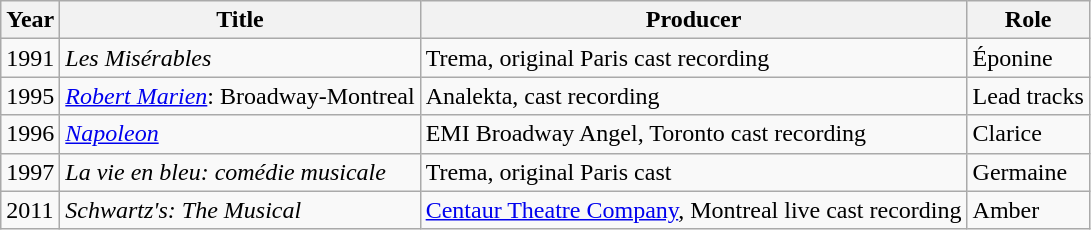<table class="wikitable sortable">
<tr>
<th>Year</th>
<th>Title</th>
<th>Producer</th>
<th>Role</th>
</tr>
<tr>
<td>1991</td>
<td><em>Les Misérables</em></td>
<td>Trema, original Paris cast recording</td>
<td>Éponine</td>
</tr>
<tr>
<td>1995</td>
<td><em><a href='#'>Robert Marien</a></em>: Broadway-Montreal</td>
<td>Analekta, cast recording</td>
<td>Lead tracks</td>
</tr>
<tr>
<td>1996</td>
<td><em><a href='#'>Napoleon</a></em></td>
<td>EMI Broadway Angel, Toronto cast recording</td>
<td>Clarice</td>
</tr>
<tr>
<td>1997</td>
<td><em>La vie en bleu: comédie musicale</em></td>
<td>Trema, original Paris cast</td>
<td>Germaine</td>
</tr>
<tr>
<td>2011</td>
<td><em>Schwartz's: The Musical</em></td>
<td><a href='#'>Centaur Theatre Company</a>, Montreal live cast recording</td>
<td>Amber</td>
</tr>
</table>
